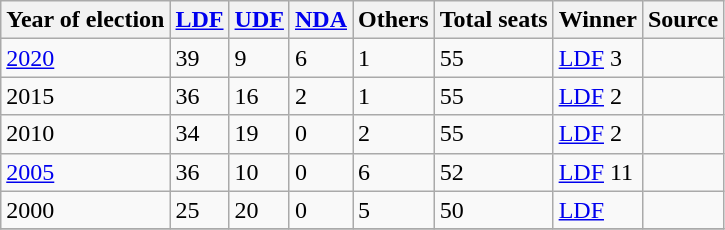<table class="sortable wikitable">
<tr>
<th>Year of election</th>
<th><a href='#'>LDF</a></th>
<th><a href='#'>UDF</a></th>
<th><a href='#'>NDA</a></th>
<th>Others</th>
<th>Total seats</th>
<th>Winner</th>
<th>Source</th>
</tr>
<tr>
<td><a href='#'>2020</a></td>
<td>39</td>
<td>9</td>
<td>6</td>
<td>1</td>
<td>55</td>
<td><a href='#'>LDF</a>  3</td>
<td></td>
</tr>
<tr>
<td>2015</td>
<td>36</td>
<td>16</td>
<td>2</td>
<td>1</td>
<td>55</td>
<td><a href='#'>LDF</a>  2</td>
<td></td>
</tr>
<tr>
<td>2010</td>
<td>34</td>
<td>19</td>
<td>0</td>
<td>2</td>
<td>55</td>
<td><a href='#'>LDF</a>  2</td>
<td></td>
</tr>
<tr>
<td><a href='#'>2005</a></td>
<td>36</td>
<td>10</td>
<td>0</td>
<td>6</td>
<td>52</td>
<td><a href='#'>LDF</a>  11</td>
<td></td>
</tr>
<tr>
<td>2000</td>
<td>25</td>
<td>20</td>
<td>0</td>
<td>5</td>
<td>50</td>
<td><a href='#'>LDF</a></td>
<td></td>
</tr>
<tr>
</tr>
</table>
